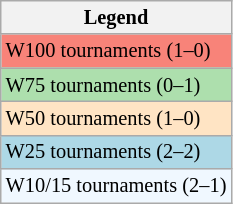<table class="wikitable" style="font-size:85%">
<tr>
<th>Legend</th>
</tr>
<tr style="background:#f88379;">
<td>W100 tournaments (1–0)</td>
</tr>
<tr style="background:#addfad;">
<td>W75 tournaments (0–1)</td>
</tr>
<tr style="background:#ffe4c4;">
<td>W50 tournaments (1–0)</td>
</tr>
<tr style="background:lightblue;">
<td>W25 tournaments (2–2)</td>
</tr>
<tr style="background:#f0f8ff;">
<td>W10/15 tournaments (2–1)</td>
</tr>
</table>
